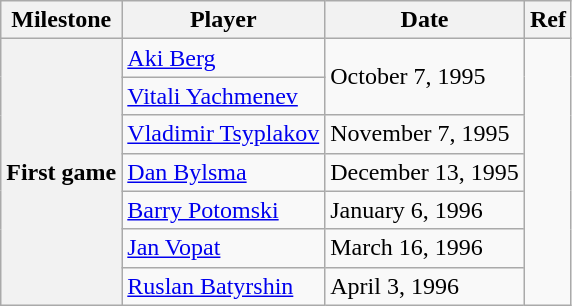<table class="wikitable">
<tr>
<th scope="col">Milestone</th>
<th scope="col">Player</th>
<th scope="col">Date</th>
<th scope="col">Ref</th>
</tr>
<tr>
<th rowspan=7>First game</th>
<td><a href='#'>Aki Berg</a></td>
<td rowspan=2>October 7, 1995</td>
<td rowspan=7></td>
</tr>
<tr>
<td><a href='#'>Vitali Yachmenev</a></td>
</tr>
<tr>
<td><a href='#'>Vladimir Tsyplakov</a></td>
<td>November 7, 1995</td>
</tr>
<tr>
<td><a href='#'>Dan Bylsma</a></td>
<td>December 13, 1995</td>
</tr>
<tr>
<td><a href='#'>Barry Potomski</a></td>
<td>January 6, 1996</td>
</tr>
<tr>
<td><a href='#'>Jan Vopat</a></td>
<td>March 16, 1996</td>
</tr>
<tr>
<td><a href='#'>Ruslan Batyrshin</a></td>
<td>April 3, 1996</td>
</tr>
</table>
